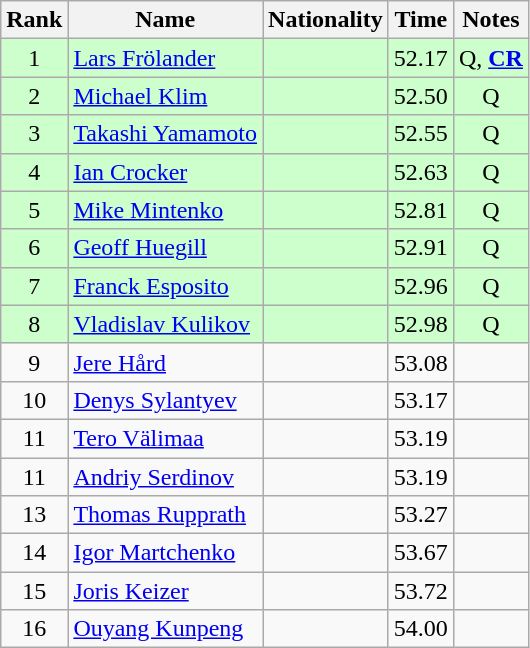<table class="wikitable sortable" style="text-align:center">
<tr>
<th>Rank</th>
<th>Name</th>
<th>Nationality</th>
<th>Time</th>
<th>Notes</th>
</tr>
<tr bgcolor=ccffcc>
<td>1</td>
<td align=left><a href='#'>Lars Frölander</a></td>
<td align=left></td>
<td>52.17</td>
<td>Q, <strong><a href='#'>CR</a></strong></td>
</tr>
<tr bgcolor=ccffcc>
<td>2</td>
<td align=left><a href='#'>Michael Klim</a></td>
<td align=left></td>
<td>52.50</td>
<td>Q</td>
</tr>
<tr bgcolor=ccffcc>
<td>3</td>
<td align=left><a href='#'>Takashi Yamamoto</a></td>
<td align=left></td>
<td>52.55</td>
<td>Q</td>
</tr>
<tr bgcolor=ccffcc>
<td>4</td>
<td align=left><a href='#'>Ian Crocker</a></td>
<td align=left></td>
<td>52.63</td>
<td>Q</td>
</tr>
<tr bgcolor=ccffcc>
<td>5</td>
<td align=left><a href='#'>Mike Mintenko</a></td>
<td align=left></td>
<td>52.81</td>
<td>Q</td>
</tr>
<tr bgcolor=ccffcc>
<td>6</td>
<td align=left><a href='#'>Geoff Huegill</a></td>
<td align=left></td>
<td>52.91</td>
<td>Q</td>
</tr>
<tr bgcolor=ccffcc>
<td>7</td>
<td align=left><a href='#'>Franck Esposito</a></td>
<td align=left></td>
<td>52.96</td>
<td>Q</td>
</tr>
<tr bgcolor=ccffcc>
<td>8</td>
<td align=left><a href='#'>Vladislav Kulikov</a></td>
<td align=left></td>
<td>52.98</td>
<td>Q</td>
</tr>
<tr>
<td>9</td>
<td align=left><a href='#'>Jere Hård</a></td>
<td align=left></td>
<td>53.08</td>
<td></td>
</tr>
<tr>
<td>10</td>
<td align=left><a href='#'>Denys Sylantyev</a></td>
<td align=left></td>
<td>53.17</td>
<td></td>
</tr>
<tr>
<td>11</td>
<td align=left><a href='#'>Tero Välimaa</a></td>
<td align=left></td>
<td>53.19</td>
<td></td>
</tr>
<tr>
<td>11</td>
<td align=left><a href='#'>Andriy Serdinov</a></td>
<td align=left></td>
<td>53.19</td>
<td></td>
</tr>
<tr>
<td>13</td>
<td align=left><a href='#'>Thomas Rupprath</a></td>
<td align=left></td>
<td>53.27</td>
<td></td>
</tr>
<tr>
<td>14</td>
<td align=left><a href='#'>Igor Martchenko</a></td>
<td align=left></td>
<td>53.67</td>
<td></td>
</tr>
<tr>
<td>15</td>
<td align=left><a href='#'>Joris Keizer</a></td>
<td align=left></td>
<td>53.72</td>
<td></td>
</tr>
<tr>
<td>16</td>
<td align=left><a href='#'>Ouyang Kunpeng</a></td>
<td align=left></td>
<td>54.00</td>
<td></td>
</tr>
</table>
